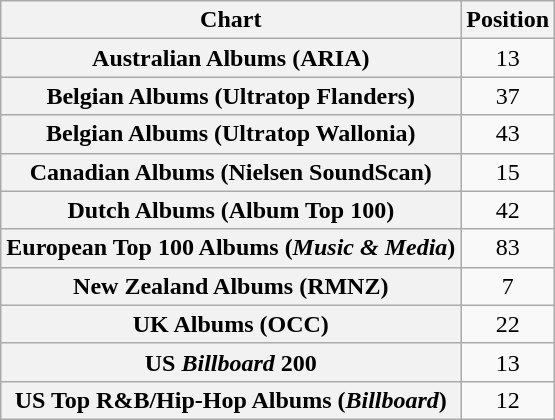<table class="wikitable sortable plainrowheaders" style="text-align:center">
<tr>
<th scope="col">Chart</th>
<th scope="col">Position</th>
</tr>
<tr>
<th scope="row">Australian Albums (ARIA)</th>
<td>13</td>
</tr>
<tr>
<th scope="row">Belgian Albums (Ultratop Flanders)</th>
<td>37</td>
</tr>
<tr>
<th scope="row">Belgian Albums (Ultratop Wallonia)</th>
<td>43</td>
</tr>
<tr>
<th scope="row">Canadian Albums (Nielsen SoundScan)</th>
<td>15</td>
</tr>
<tr>
<th scope="row">Dutch Albums (Album Top 100)</th>
<td>42</td>
</tr>
<tr>
<th scope="row">European Top 100 Albums (<em>Music & Media</em>)</th>
<td>83</td>
</tr>
<tr>
<th scope="row">New Zealand Albums (RMNZ)</th>
<td>7</td>
</tr>
<tr>
<th scope="row">UK Albums (OCC)</th>
<td>22</td>
</tr>
<tr>
<th scope="row">US <em>Billboard</em> 200</th>
<td>13</td>
</tr>
<tr>
<th scope="row">US Top R&B/Hip-Hop Albums (<em>Billboard</em>)</th>
<td>12</td>
</tr>
</table>
